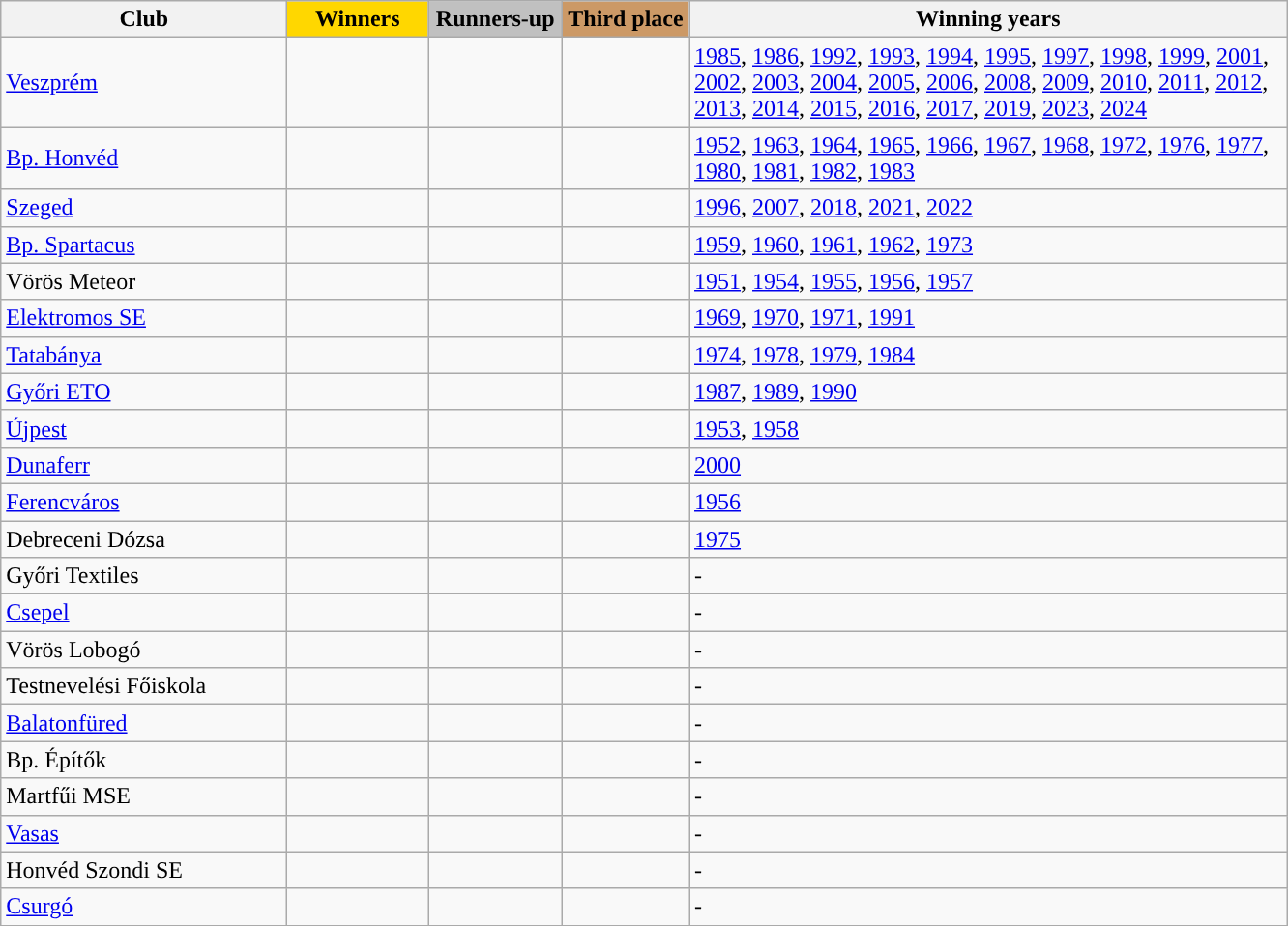<table class="wikitable">
<tr>
<th width=190>Club</th>
<th width=90; style="background:gold">Winners</th>
<th width=85; style="background:silver">Runners-up</th>
<th width=80; style="background:#cc9966">Third place</th>
<th width=405>Winning years</th>
</tr>
<tr>
<td><a href='#'>Veszprém</a></td>
<td></td>
<td></td>
<td></td>
<td><a href='#'>1985</a>, <a href='#'>1986</a>, <a href='#'>1992</a>, <a href='#'>1993</a>, <a href='#'>1994</a>, <a href='#'>1995</a>, <a href='#'>1997</a>, <a href='#'>1998</a>, <a href='#'>1999</a>, <a href='#'>2001</a>, <a href='#'>2002</a>, <a href='#'>2003</a>, <a href='#'>2004</a>, <a href='#'>2005</a>, <a href='#'>2006</a>, <a href='#'>2008</a>, <a href='#'>2009</a>, <a href='#'>2010</a>, <a href='#'>2011</a>, <a href='#'>2012</a>, <a href='#'>2013</a>, <a href='#'>2014</a>, <a href='#'>2015</a>, <a href='#'>2016</a>, <a href='#'>2017</a>, <a href='#'>2019</a>, <a href='#'>2023</a>, <a href='#'>2024</a></td>
</tr>
<tr>
<td><a href='#'>Bp. Honvéd</a></td>
<td></td>
<td></td>
<td></td>
<td><a href='#'>1952</a>, <a href='#'>1963</a>, <a href='#'>1964</a>, <a href='#'>1965</a>, <a href='#'>1966</a>, <a href='#'>1967</a>, <a href='#'>1968</a>, <a href='#'>1972</a>, <a href='#'>1976</a>, <a href='#'>1977</a>, <a href='#'>1980</a>, <a href='#'>1981</a>, <a href='#'>1982</a>, <a href='#'>1983</a></td>
</tr>
<tr>
<td><a href='#'>Szeged</a></td>
<td></td>
<td></td>
<td></td>
<td><a href='#'>1996</a>, <a href='#'>2007</a>, <a href='#'>2018</a>, <a href='#'>2021</a>, <a href='#'>2022</a></td>
</tr>
<tr>
<td><a href='#'>Bp. Spartacus</a></td>
<td></td>
<td></td>
<td></td>
<td><a href='#'>1959</a>, <a href='#'>1960</a>, <a href='#'>1961</a>, <a href='#'>1962</a>, <a href='#'>1973</a></td>
</tr>
<tr>
<td>Vörös Meteor</td>
<td></td>
<td></td>
<td></td>
<td><a href='#'>1951</a>, <a href='#'>1954</a>, <a href='#'>1955</a>, <a href='#'>1956</a>, <a href='#'>1957</a></td>
</tr>
<tr>
<td><a href='#'>Elektromos SE</a></td>
<td></td>
<td></td>
<td></td>
<td><a href='#'>1969</a>, <a href='#'>1970</a>, <a href='#'>1971</a>, <a href='#'>1991</a></td>
</tr>
<tr>
<td><a href='#'>Tatabánya</a></td>
<td></td>
<td></td>
<td></td>
<td><a href='#'>1974</a>, <a href='#'>1978</a>, <a href='#'>1979</a>, <a href='#'>1984</a></td>
</tr>
<tr>
<td><a href='#'>Győri ETO</a></td>
<td></td>
<td></td>
<td></td>
<td><a href='#'>1987</a>, <a href='#'>1989</a>, <a href='#'>1990</a></td>
</tr>
<tr>
<td><a href='#'>Újpest</a></td>
<td></td>
<td></td>
<td></td>
<td><a href='#'>1953</a>, <a href='#'>1958</a></td>
</tr>
<tr>
<td><a href='#'>Dunaferr</a></td>
<td></td>
<td></td>
<td></td>
<td><a href='#'>2000</a></td>
</tr>
<tr>
<td><a href='#'>Ferencváros</a></td>
<td></td>
<td></td>
<td></td>
<td><a href='#'>1956</a></td>
</tr>
<tr>
<td>Debreceni Dózsa</td>
<td></td>
<td></td>
<td></td>
<td><a href='#'>1975</a></td>
</tr>
<tr>
<td>Győri Textiles</td>
<td></td>
<td></td>
<td></td>
<td>-</td>
</tr>
<tr>
<td><a href='#'>Csepel</a></td>
<td></td>
<td></td>
<td></td>
<td>-</td>
</tr>
<tr>
<td>Vörös Lobogó</td>
<td></td>
<td></td>
<td></td>
<td>-</td>
</tr>
<tr>
<td>Testnevelési Főiskola</td>
<td></td>
<td></td>
<td></td>
<td>-</td>
</tr>
<tr>
<td><a href='#'>Balatonfüred</a></td>
<td></td>
<td></td>
<td></td>
<td>-</td>
</tr>
<tr>
<td>Bp. Építők</td>
<td></td>
<td></td>
<td></td>
<td>-</td>
</tr>
<tr>
<td>Martfűi MSE</td>
<td></td>
<td></td>
<td></td>
<td>-</td>
</tr>
<tr>
<td><a href='#'>Vasas</a></td>
<td></td>
<td></td>
<td></td>
<td>-</td>
</tr>
<tr>
<td>Honvéd Szondi SE</td>
<td></td>
<td></td>
<td></td>
<td>-</td>
</tr>
<tr>
<td><a href='#'>Csurgó</a></td>
<td></td>
<td></td>
<td></td>
<td>-</td>
</tr>
</table>
